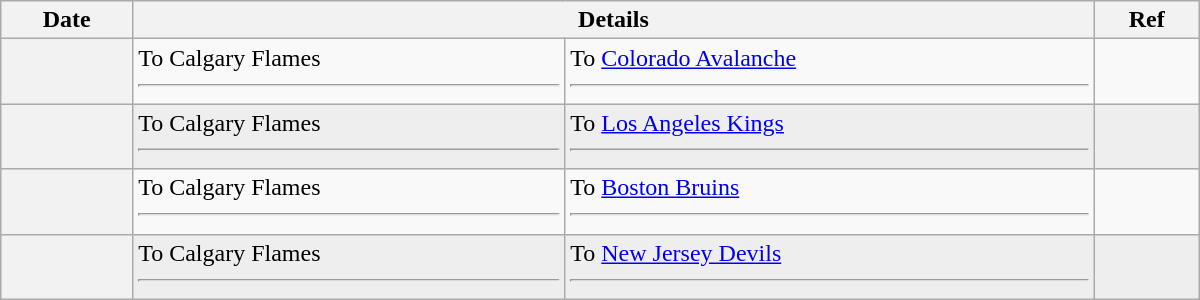<table class="wikitable plainrowheaders" style="width: 50em;">
<tr>
<th scope="col">Date</th>
<th scope="col" colspan="2">Details</th>
<th scope="col">Ref</th>
</tr>
<tr>
<th scope="row"></th>
<td valign="top">To Calgary Flames <hr> </td>
<td valign="top">To <a href='#'>Colorado Avalanche</a> <hr></td>
<td></td>
</tr>
<tr bgcolor="#eeeeee">
<th scope="row"></th>
<td valign="top">To Calgary Flames <hr> </td>
<td valign="top">To <a href='#'>Los Angeles Kings</a> <hr></td>
<td></td>
</tr>
<tr>
<th scope="row"></th>
<td valign="top">To Calgary Flames <hr> </td>
<td valign="top">To <a href='#'>Boston Bruins</a> <hr></td>
<td></td>
</tr>
<tr bgcolor="#eeeeee">
<th scope="row"></th>
<td valign="top">To Calgary Flames <hr></td>
<td valign="top">To <a href='#'>New Jersey Devils</a> <hr></td>
<td></td>
</tr>
</table>
